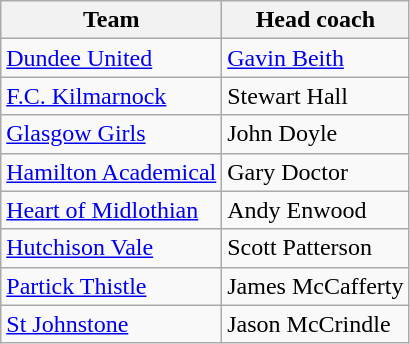<table class="wikitable sortable" style="text-align: left;">
<tr>
<th>Team</th>
<th>Head coach</th>
</tr>
<tr>
<td><a href='#'>Dundee United</a></td>
<td> <a href='#'>Gavin Beith</a></td>
</tr>
<tr>
<td><a href='#'>F.C. Kilmarnock</a></td>
<td> Stewart Hall</td>
</tr>
<tr>
<td><a href='#'>Glasgow Girls</a></td>
<td> John Doyle</td>
</tr>
<tr>
<td><a href='#'>Hamilton Academical</a></td>
<td> Gary Doctor</td>
</tr>
<tr>
<td><a href='#'>Heart of Midlothian</a></td>
<td> Andy Enwood</td>
</tr>
<tr>
<td><a href='#'>Hutchison Vale</a></td>
<td> Scott Patterson</td>
</tr>
<tr>
<td><a href='#'>Partick Thistle</a></td>
<td> James McCafferty</td>
</tr>
<tr>
<td><a href='#'>St Johnstone</a></td>
<td> Jason McCrindle</td>
</tr>
</table>
